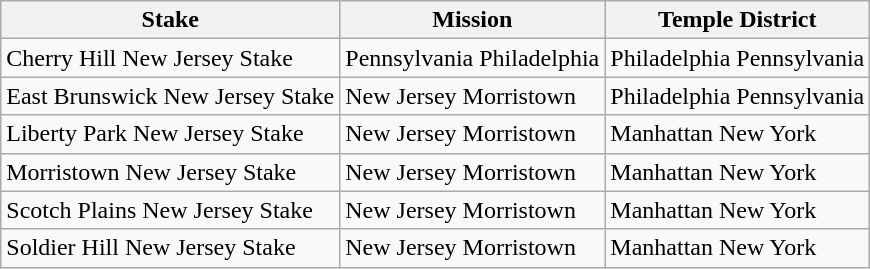<table class="wikitable sortable">
<tr>
<th>Stake</th>
<th>Mission</th>
<th>Temple District</th>
</tr>
<tr>
<td>Cherry Hill New Jersey Stake</td>
<td>Pennsylvania Philadelphia</td>
<td>Philadelphia Pennsylvania</td>
</tr>
<tr>
<td>East Brunswick New Jersey Stake</td>
<td>New Jersey Morristown</td>
<td>Philadelphia Pennsylvania</td>
</tr>
<tr>
<td>Liberty Park New Jersey Stake</td>
<td>New Jersey Morristown</td>
<td>Manhattan New York</td>
</tr>
<tr>
<td>Morristown New Jersey Stake</td>
<td>New Jersey Morristown</td>
<td>Manhattan New York</td>
</tr>
<tr>
<td>Scotch Plains New Jersey Stake</td>
<td>New Jersey Morristown</td>
<td>Manhattan New York</td>
</tr>
<tr>
<td>Soldier Hill New Jersey Stake</td>
<td>New Jersey Morristown</td>
<td>Manhattan New York</td>
</tr>
</table>
